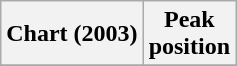<table class="wikitable sortable plainrowheaders" style="text-align:center">
<tr>
<th scope="col">Chart (2003)</th>
<th scope="col">Peak<br>position</th>
</tr>
<tr>
</tr>
</table>
